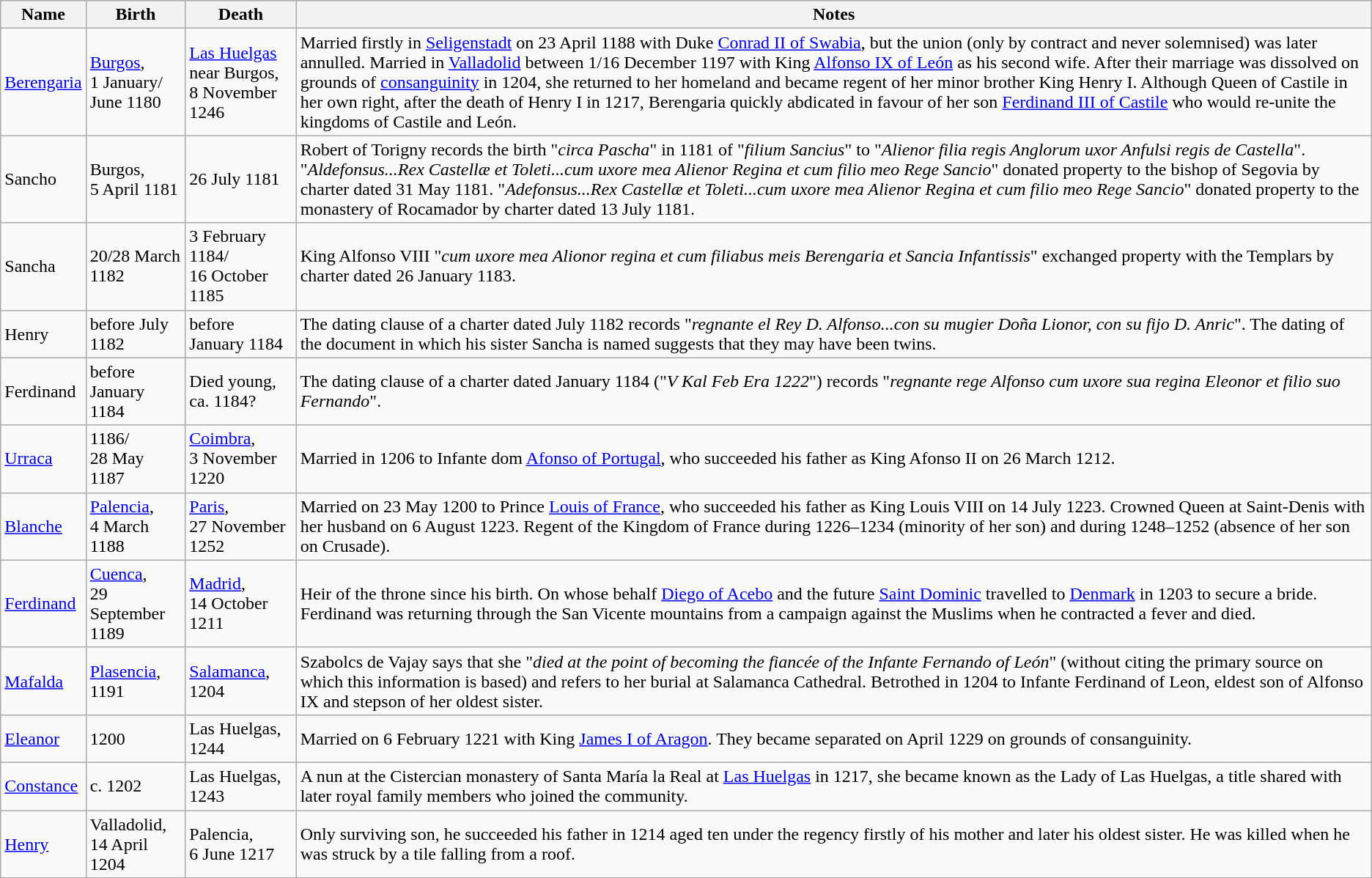<table class="wikitable">
<tr>
<th>Name</th>
<th>Birth</th>
<th>Death</th>
<th>Notes</th>
</tr>
<tr>
<td><a href='#'>Berengaria</a></td>
<td><a href='#'>Burgos</a>,<br> 1 January/<br>June 1180</td>
<td><a href='#'>Las Huelgas</a> near Burgos,<br> 8 November 1246</td>
<td>Married firstly in <a href='#'>Seligenstadt</a> on 23 April 1188 with Duke <a href='#'>Conrad II of Swabia</a>, but the union (only by contract and never solemnised) was later annulled. Married in <a href='#'>Valladolid</a> between 1/16 December 1197 with King <a href='#'>Alfonso IX of León</a> as his second wife. After their marriage was dissolved on grounds of <a href='#'>consanguinity</a> in 1204, she returned to her homeland and became regent of her minor brother King Henry I. Although Queen of Castile in her own right, after the death of Henry I in 1217, Berengaria quickly abdicated in favour of her son <a href='#'>Ferdinand III of Castile</a> who would re-unite the kingdoms of Castile and León.</td>
</tr>
<tr>
<td>Sancho</td>
<td>Burgos,<br> 5 April 1181</td>
<td>26 July 1181</td>
<td>Robert of Torigny records the birth "<em>circa Pascha</em>" in 1181 of "<em>filium Sancius</em>" to "<em>Alienor filia regis Anglorum uxor Anfulsi regis de Castella</em>". "<em>Aldefonsus...Rex Castellæ et Toleti...cum uxore mea Alienor Regina et cum filio meo Rege Sancio</em>" donated property to the bishop of Segovia by charter dated 31 May 1181. "<em>Adefonsus...Rex Castellæ et Toleti...cum uxore mea Alienor Regina et cum filio meo Rege Sancio</em>" donated property to the monastery of Rocamador by charter dated 13 July 1181.</td>
</tr>
<tr>
<td>Sancha</td>
<td>20/28 March 1182</td>
<td>3 February 1184/<br>16 October 1185</td>
<td>King Alfonso VIII "<em>cum uxore mea Alionor regina et cum filiabus meis Berengaria et Sancia Infantissis</em>" exchanged property with the Templars by charter dated 26 January 1183.</td>
</tr>
<tr>
<td>Henry</td>
<td>before July 1182</td>
<td>before January 1184</td>
<td>The dating clause of a charter dated July 1182 records "<em>regnante el Rey D. Alfonso...con su mugier Doña Lionor, con su fijo D. Anric</em>". The dating of the document in which his sister Sancha is named suggests that they may have been twins.</td>
</tr>
<tr>
<td>Ferdinand</td>
<td>before January 1184</td>
<td>Died young, ca. 1184?</td>
<td>The dating clause of a charter dated January 1184 ("<em>V Kal Feb Era 1222</em>") records "<em>regnante rege Alfonso cum uxore sua regina Eleonor et filio suo Fernando</em>".</td>
</tr>
<tr>
<td><a href='#'>Urraca</a></td>
<td>1186/<br>28 May 1187</td>
<td><a href='#'>Coimbra</a>,<br> 3 November 1220</td>
<td>Married in 1206 to Infante dom <a href='#'>Afonso of Portugal</a>, who succeeded his father as King Afonso II on 26 March 1212.</td>
</tr>
<tr>
<td><a href='#'>Blanche</a></td>
<td><a href='#'>Palencia</a>,<br> 4 March 1188</td>
<td><a href='#'>Paris</a>,<br> 27 November 1252</td>
<td>Married on 23 May 1200 to Prince <a href='#'>Louis of France</a>, who succeeded his father as King Louis VIII on 14 July 1223. Crowned Queen at Saint-Denis with her husband on 6 August 1223. Regent of the Kingdom of France during 1226–1234 (minority of her son) and during 1248–1252 (absence of her son on Crusade).</td>
</tr>
<tr>
<td><a href='#'>Ferdinand</a></td>
<td><a href='#'>Cuenca</a>,<br> 29 September 1189</td>
<td><a href='#'>Madrid</a>,<br> 14 October 1211</td>
<td>Heir of the throne since his birth. On whose behalf <a href='#'>Diego of Acebo</a> and the future <a href='#'>Saint Dominic</a> travelled to <a href='#'>Denmark</a> in 1203 to secure a bride. Ferdinand was returning through the San Vicente mountains from a campaign against the Muslims when he contracted a fever and died.</td>
</tr>
<tr>
<td><a href='#'>Mafalda</a></td>
<td><a href='#'>Plasencia</a>,<br> 1191</td>
<td><a href='#'>Salamanca</a>,<br> 1204</td>
<td>Szabolcs de Vajay says that she "<em>died at the point of becoming the fiancée of the Infante Fernando of León</em>" (without citing the primary source on which this information is based) and refers to her burial at Salamanca Cathedral. Betrothed in 1204 to Infante Ferdinand of Leon, eldest son of Alfonso IX and stepson of her oldest sister.</td>
</tr>
<tr>
<td><a href='#'>Eleanor</a></td>
<td>1200</td>
<td>Las Huelgas,<br> 1244</td>
<td>Married on 6 February 1221 with King <a href='#'>James I of Aragon</a>. They became separated on April 1229 on grounds of consanguinity.</td>
</tr>
<tr>
<td><a href='#'>Constance</a></td>
<td>c. 1202</td>
<td>Las Huelgas,<br> 1243</td>
<td>A nun at the Cistercian monastery of Santa María la Real at <a href='#'>Las Huelgas</a> in 1217, she became known as the Lady of Las Huelgas, a title shared with later royal family members who joined the community.</td>
</tr>
<tr>
<td><a href='#'>Henry</a></td>
<td>Valladolid,<br> 14 April 1204</td>
<td>Palencia,<br> 6 June 1217</td>
<td>Only surviving son, he succeeded his father in 1214 aged ten under the regency firstly of his mother and later his oldest sister. He was killed when he was struck by a tile falling from a roof.</td>
</tr>
</table>
